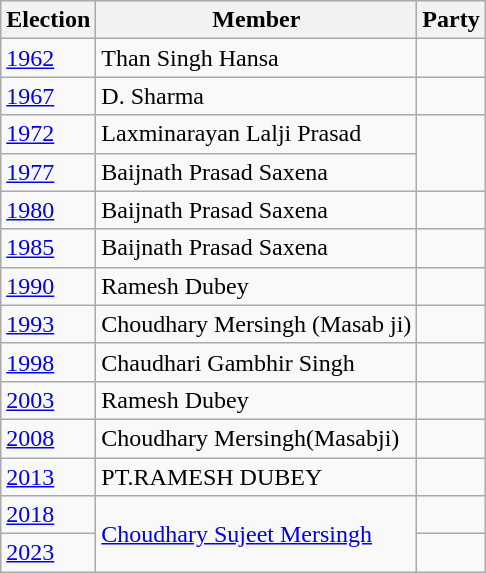<table class="wikitable sortable">
<tr>
<th>Election</th>
<th>Member</th>
<th colspan="2">Party</th>
</tr>
<tr>
<td><a href='#'>1962</a></td>
<td>Than Singh Hansa</td>
<td></td>
</tr>
<tr>
<td><a href='#'>1967</a></td>
<td>D. Sharma</td>
<td></td>
</tr>
<tr>
<td><a href='#'>1972</a></td>
<td>Laxminarayan Lalji Prasad</td>
</tr>
<tr>
<td><a href='#'>1977</a></td>
<td>Baijnath Prasad Saxena</td>
</tr>
<tr>
<td><a href='#'>1980</a></td>
<td>Baijnath Prasad Saxena</td>
<td></td>
</tr>
<tr>
<td><a href='#'>1985</a></td>
<td>Baijnath Prasad Saxena</td>
<td></td>
</tr>
<tr>
<td><a href='#'>1990</a></td>
<td>Ramesh Dubey</td>
<td></td>
</tr>
<tr>
<td><a href='#'>1993</a></td>
<td>Choudhary Mersingh (Masab ji)</td>
<td></td>
</tr>
<tr>
<td><a href='#'>1998</a></td>
<td>Chaudhari Gambhir Singh</td>
</tr>
<tr>
<td><a href='#'>2003</a></td>
<td>Ramesh Dubey</td>
<td></td>
</tr>
<tr>
<td><a href='#'>2008</a></td>
<td>Choudhary Mersingh(Masabji)</td>
<td></td>
</tr>
<tr>
<td><a href='#'>2013</a></td>
<td>PT.RAMESH DUBEY</td>
<td></td>
</tr>
<tr>
<td><a href='#'>2018</a></td>
<td rowspan="2"><a href='#'>Choudhary Sujeet Mersingh</a></td>
<td></td>
</tr>
<tr>
<td><a href='#'>2023</a></td>
</tr>
</table>
